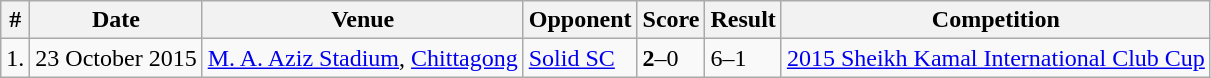<table class="wikitable">
<tr>
<th>#</th>
<th>Date</th>
<th>Venue</th>
<th>Opponent</th>
<th>Score</th>
<th>Result</th>
<th>Competition</th>
</tr>
<tr>
<td>1.</td>
<td>23 October 2015</td>
<td><a href='#'>M. A. Aziz Stadium</a>, <a href='#'>Chittagong</a></td>
<td> <a href='#'>Solid SC</a></td>
<td><strong>2</strong>–0</td>
<td>6–1</td>
<td><a href='#'>2015 Sheikh Kamal International Club Cup</a></td>
</tr>
</table>
